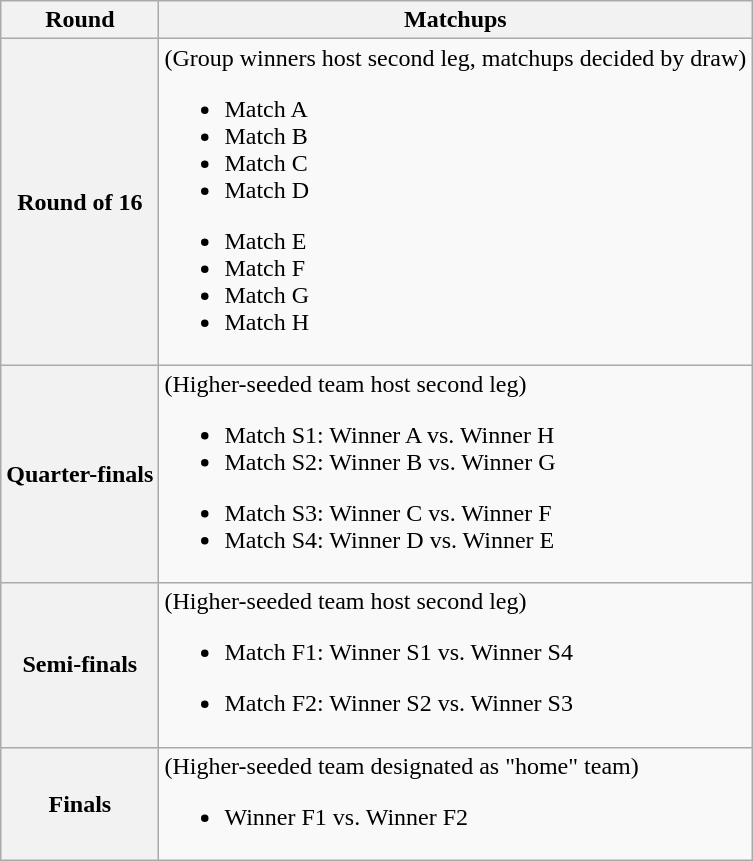<table class=wikitable>
<tr>
<th>Round</th>
<th>Matchups</th>
</tr>
<tr>
<th>Round of 16</th>
<td>(Group winners host second leg, matchups decided by draw)<br>
<ul><li>Match A</li><li>Match B</li><li>Match C</li><li>Match D</li></ul><ul><li>Match E</li><li>Match F</li><li>Match G</li><li>Match H</li></ul></td>
</tr>
<tr>
<th>Quarter-finals</th>
<td>(Higher-seeded team host second leg)<br>
<ul><li>Match S1: Winner A vs. Winner H</li><li>Match S2: Winner B vs. Winner G</li></ul><ul><li>Match S3: Winner C vs. Winner F</li><li>Match S4: Winner D vs. Winner E</li></ul></td>
</tr>
<tr>
<th>Semi-finals</th>
<td>(Higher-seeded team host second leg)<br>
<ul><li>Match F1: Winner S1 vs. Winner S4</li></ul><ul><li>Match F2: Winner S2 vs. Winner S3</li></ul></td>
</tr>
<tr>
<th>Finals</th>
<td>(Higher-seeded team designated as "home" team)<br><ul><li>Winner F1 vs. Winner F2</li></ul></td>
</tr>
</table>
